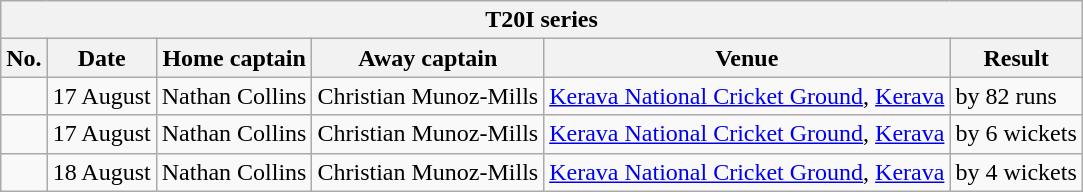<table class="wikitable">
<tr>
<th colspan="8">T20I series</th>
</tr>
<tr>
<th>No.</th>
<th>Date</th>
<th>Home captain</th>
<th>Away captain</th>
<th>Venue</th>
<th>Result</th>
</tr>
<tr>
<td></td>
<td>17 August</td>
<td>Nathan Collins</td>
<td>Christian Munoz-Mills</td>
<td><a href='#'>Kerava National Cricket Ground</a>, <a href='#'>Kerava</a></td>
<td> by 82 runs</td>
</tr>
<tr>
<td></td>
<td>17 August</td>
<td>Nathan Collins</td>
<td>Christian Munoz-Mills</td>
<td><a href='#'>Kerava National Cricket Ground</a>, <a href='#'>Kerava</a></td>
<td> by 6 wickets</td>
</tr>
<tr>
<td></td>
<td>18 August</td>
<td>Nathan Collins</td>
<td>Christian Munoz-Mills</td>
<td><a href='#'>Kerava National Cricket Ground</a>, <a href='#'>Kerava</a></td>
<td> by 4 wickets</td>
</tr>
</table>
